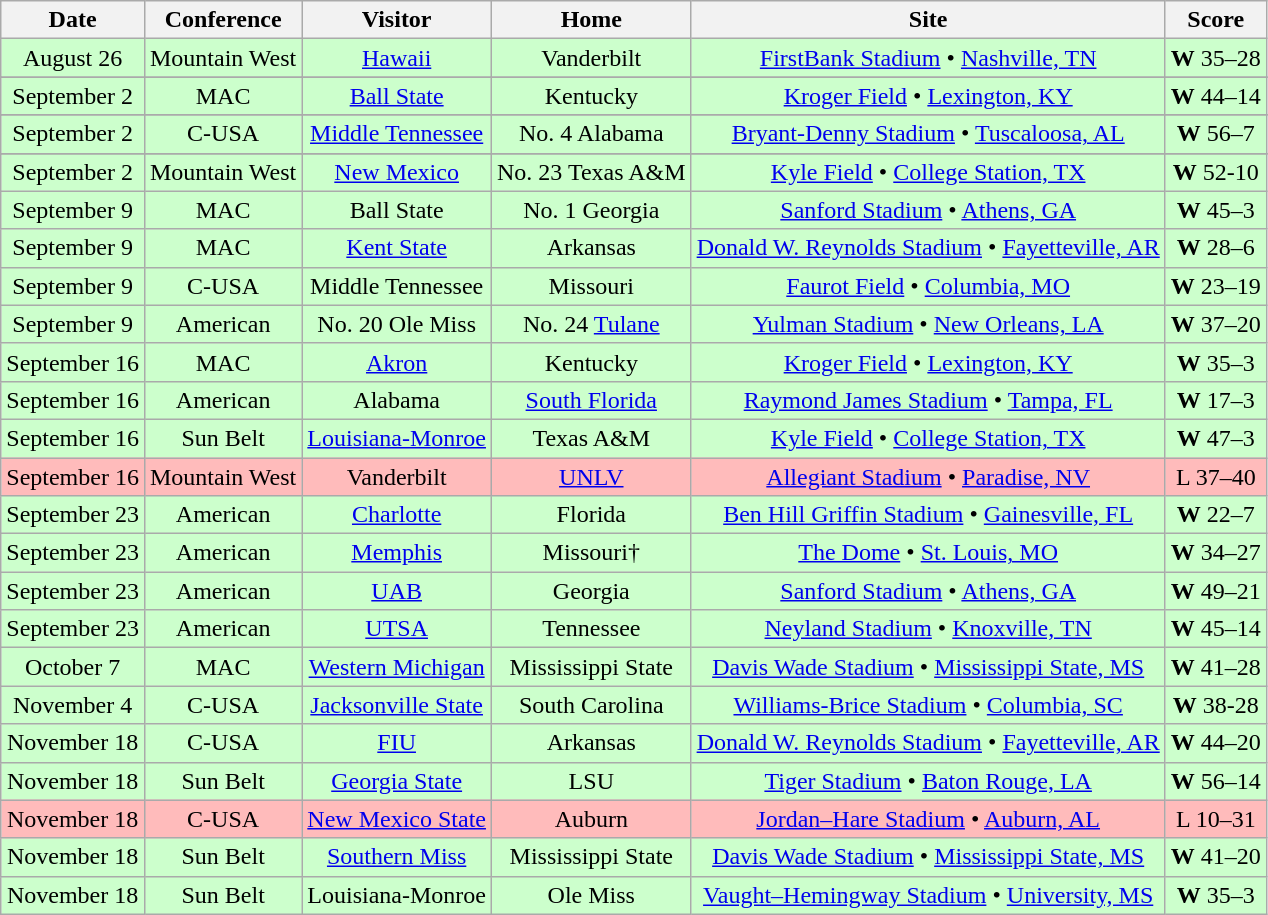<table class="wikitable" style="text-align:center">
<tr>
<th>Date</th>
<th>Conference</th>
<th>Visitor</th>
<th>Home</th>
<th>Site</th>
<th>Score</th>
</tr>
<tr style="background:#ccffcc;">
<td>August 26</td>
<td>Mountain West</td>
<td><a href='#'>Hawaii</a></td>
<td>Vanderbilt</td>
<td><a href='#'>FirstBank Stadium</a> • <a href='#'>Nashville, TN</a></td>
<td><strong>W</strong> 35–28</td>
</tr>
<tr>
</tr>
<tr style="background:#ccffcc;">
<td>September 2</td>
<td>MAC</td>
<td><a href='#'>Ball State</a></td>
<td>Kentucky</td>
<td><a href='#'>Kroger Field</a> • <a href='#'>Lexington, KY</a></td>
<td><strong>W</strong> 44–14</td>
</tr>
<tr>
</tr>
<tr style="background:#ccffcc;">
<td>September 2</td>
<td>C-USA</td>
<td><a href='#'>Middle Tennessee</a></td>
<td>No. 4 Alabama</td>
<td><a href='#'>Bryant-Denny Stadium</a> • <a href='#'>Tuscaloosa, AL</a></td>
<td><strong>W</strong> 56–7</td>
</tr>
<tr>
</tr>
<tr style="background:#ccffcc;">
<td>September 2</td>
<td>Mountain West</td>
<td><a href='#'>New Mexico</a></td>
<td>No. 23 Texas A&M</td>
<td><a href='#'>Kyle Field</a> • <a href='#'>College Station, TX</a></td>
<td><strong>W</strong> 52-10</td>
</tr>
<tr style="background:#ccffcc;">
<td>September 9</td>
<td>MAC</td>
<td>Ball State</td>
<td>No. 1 Georgia</td>
<td><a href='#'>Sanford Stadium</a> • <a href='#'>Athens, GA</a></td>
<td><strong>W</strong> 45–3</td>
</tr>
<tr style="background:#ccffcc;">
<td>September 9</td>
<td>MAC</td>
<td><a href='#'>Kent State</a></td>
<td>Arkansas</td>
<td><a href='#'>Donald W. Reynolds Stadium</a> • <a href='#'>Fayetteville, AR</a></td>
<td><strong>W</strong> 28–6</td>
</tr>
<tr style="background:#ccffcc;">
<td>September 9</td>
<td>C-USA</td>
<td>Middle Tennessee</td>
<td>Missouri</td>
<td><a href='#'>Faurot Field</a> • <a href='#'>Columbia, MO</a></td>
<td><strong>W</strong> 23–19</td>
</tr>
<tr style="background:#ccffcc;">
<td>September 9</td>
<td>American</td>
<td>No. 20 Ole Miss</td>
<td>No. 24 <a href='#'>Tulane</a></td>
<td><a href='#'>Yulman Stadium</a> • <a href='#'>New Orleans, LA</a></td>
<td><strong>W</strong> 37–20</td>
</tr>
<tr style="background:#ccffcc;">
<td>September 16</td>
<td>MAC</td>
<td><a href='#'>Akron</a></td>
<td>Kentucky</td>
<td><a href='#'>Kroger Field</a> • <a href='#'>Lexington, KY</a></td>
<td><strong>W</strong> 35–3</td>
</tr>
<tr style="background:#ccffcc;">
<td>September 16</td>
<td>American</td>
<td>Alabama</td>
<td><a href='#'>South Florida</a></td>
<td><a href='#'>Raymond James Stadium</a> • <a href='#'>Tampa, FL</a></td>
<td><strong>W</strong> 17–3</td>
</tr>
<tr style="background:#ccffcc;">
<td>September 16</td>
<td>Sun Belt</td>
<td><a href='#'>Louisiana-Monroe</a></td>
<td>Texas A&M</td>
<td><a href='#'>Kyle Field</a> • <a href='#'>College Station, TX</a></td>
<td><strong>W</strong> 47–3</td>
</tr>
<tr style="background:#fbb;">
<td>September 16</td>
<td>Mountain West</td>
<td>Vanderbilt</td>
<td><a href='#'>UNLV</a></td>
<td><a href='#'>Allegiant Stadium</a> • <a href='#'>Paradise, NV</a></td>
<td>L 37–40</td>
</tr>
<tr style="background:#ccffcc;">
<td>September 23</td>
<td>American</td>
<td><a href='#'>Charlotte</a></td>
<td>Florida</td>
<td><a href='#'>Ben Hill Griffin Stadium</a> • <a href='#'>Gainesville, FL</a></td>
<td><strong>W</strong> 22–7</td>
</tr>
<tr style="background:#ccffcc;">
<td>September 23</td>
<td>American</td>
<td><a href='#'>Memphis</a></td>
<td>Missouri†</td>
<td><a href='#'>The Dome</a> • <a href='#'>St. Louis, MO</a></td>
<td><strong>W</strong> 34–27</td>
</tr>
<tr style="background:#ccffcc;">
<td>September 23</td>
<td>American</td>
<td><a href='#'>UAB</a></td>
<td>Georgia</td>
<td><a href='#'>Sanford Stadium</a> • <a href='#'>Athens, GA</a></td>
<td><strong>W</strong> 49–21</td>
</tr>
<tr style="background:#ccffcc;">
<td>September 23</td>
<td>American</td>
<td><a href='#'>UTSA</a></td>
<td>Tennessee</td>
<td><a href='#'>Neyland Stadium</a> • <a href='#'>Knoxville, TN</a></td>
<td><strong>W</strong> 45–14</td>
</tr>
<tr style="background:#ccffcc;">
<td>October 7</td>
<td>MAC</td>
<td><a href='#'>Western Michigan</a></td>
<td>Mississippi State</td>
<td><a href='#'>Davis Wade Stadium</a> • <a href='#'>Mississippi State, MS</a></td>
<td><strong>W</strong> 41–28</td>
</tr>
<tr style="background:#ccffcc;">
<td>November 4</td>
<td>C-USA</td>
<td><a href='#'>Jacksonville State</a></td>
<td>South Carolina</td>
<td><a href='#'>Williams-Brice Stadium</a> • <a href='#'>Columbia, SC</a></td>
<td><strong>W</strong> 38-28</td>
</tr>
<tr style="background:#ccffcc;">
<td>November 18</td>
<td>C-USA</td>
<td><a href='#'>FIU</a></td>
<td>Arkansas</td>
<td><a href='#'>Donald W. Reynolds Stadium</a> • <a href='#'>Fayetteville, AR</a></td>
<td><strong>W</strong> 44–20</td>
</tr>
<tr style="background:#ccffcc;">
<td>November 18</td>
<td>Sun Belt</td>
<td><a href='#'>Georgia State</a></td>
<td>LSU</td>
<td><a href='#'>Tiger Stadium</a> • <a href='#'>Baton Rouge, LA</a></td>
<td><strong>W</strong> 56–14</td>
</tr>
<tr style="background:#fbb;">
<td>November 18</td>
<td>C-USA</td>
<td><a href='#'>New Mexico State</a></td>
<td>Auburn</td>
<td><a href='#'>Jordan–Hare Stadium</a> • <a href='#'>Auburn, AL</a></td>
<td>L 10–31</td>
</tr>
<tr style="background:#ccffcc;">
<td>November 18</td>
<td>Sun Belt</td>
<td><a href='#'>Southern Miss</a></td>
<td>Mississippi State</td>
<td><a href='#'>Davis Wade Stadium</a> • <a href='#'>Mississippi State, MS</a></td>
<td><strong>W</strong> 41–20</td>
</tr>
<tr style="background:#ccffcc;">
<td>November 18</td>
<td>Sun Belt</td>
<td>Louisiana-Monroe</td>
<td>Ole Miss</td>
<td><a href='#'>Vaught–Hemingway Stadium</a> • <a href='#'>University, MS</a></td>
<td><strong>W</strong> 35–3</td>
</tr>
</table>
